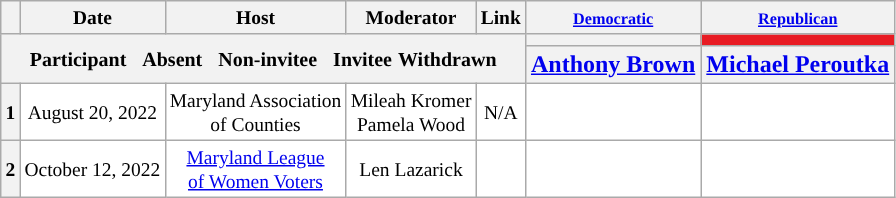<table class="wikitable mw-collapsible"  style="text-align:center;">
<tr style="font-size:small;">
<th scope="col"></th>
<th scope="col">Date</th>
<th scope="col">Host</th>
<th scope="col">Moderator</th>
<th scope="col">Link</th>
<th scope="col"><small><a href='#'>Democratic</a></small></th>
<th scope="col"><small><a href='#'>Republican</a></small></th>
</tr>
<tr>
<th colspan="5" rowspan="2"> <small>Participant  </small> <small>Absent  </small> <small>Non-invitee  </small> <small>Invitee</small>  <small>Withdrawn</small></th>
<th scope="col" style="background:"></th>
<th scope="col" style="background:#E81B23;"></th>
</tr>
<tr>
<th scope="col"><a href='#'>Anthony Brown</a></th>
<th scope="col"><a href='#'>Michael Peroutka</a></th>
</tr>
<tr style="background:#FFFFFF;font-size:small;">
<th scope="row">1</th>
<td style="white-space:nowrap;">August 20, 2022</td>
<td style="white-space:nowrap;">Maryland Association<br>of Counties</td>
<td style="white-space:nowrap;">Mileah Kromer<br>Pamela Wood</td>
<td style="white-space:nowrap;">N/A</td>
<td></td>
<td></td>
</tr>
<tr style="background:#FFFFFF;font-size:small;">
<th scope="row">2</th>
<td style="white-space:nowrap;">October 12, 2022</td>
<td style="white-space:nowrap;"><a href='#'>Maryland League<br>of Women Voters</a></td>
<td style="white-space:nowrap;">Len Lazarick</td>
<td style="white-space:nowrap;"><br></td>
<td></td>
<td></td>
</tr>
</table>
